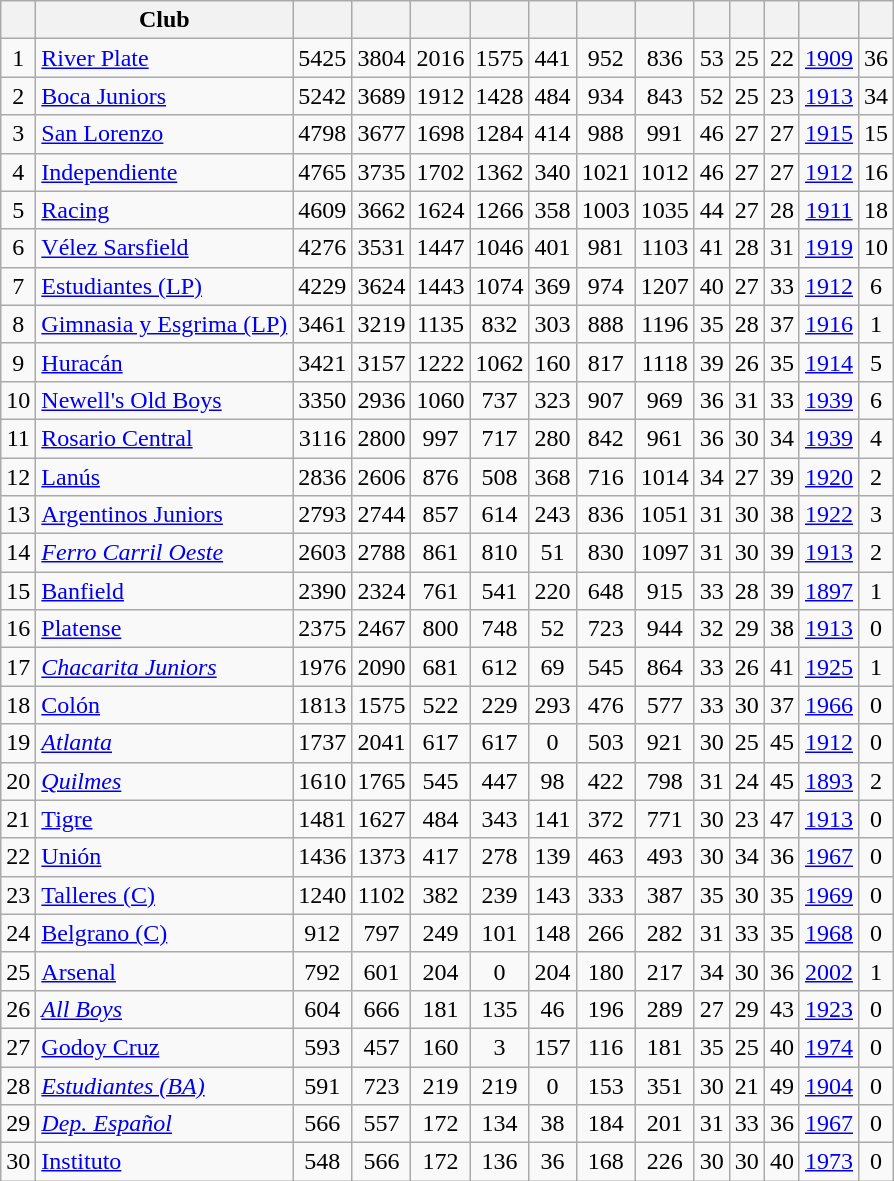<table class="wikitable sortable" style="text-align:center">
<tr>
<th></th>
<th>Club</th>
<th><br> </th>
<th></th>
<th></th>
<th> <br></th>
<th> <br></th>
<th></th>
<th></th>
<th></th>
<th></th>
<th></th>
<th></th>
<th></th>
</tr>
<tr>
<td>1</td>
<td align=left><a href='#'>River Plate</a></td>
<td>5425</td>
<td>3804</td>
<td>2016</td>
<td>1575</td>
<td>441</td>
<td>952</td>
<td>836</td>
<td>53</td>
<td>25</td>
<td>22</td>
<td><a href='#'>1909</a></td>
<td>36</td>
</tr>
<tr>
<td>2</td>
<td align=left><a href='#'>Boca Juniors</a></td>
<td>5242</td>
<td>3689</td>
<td>1912</td>
<td>1428</td>
<td>484</td>
<td>934</td>
<td>843</td>
<td>52</td>
<td>25</td>
<td>23</td>
<td><a href='#'>1913</a></td>
<td>34</td>
</tr>
<tr>
<td>3</td>
<td align=left><a href='#'>San Lorenzo</a></td>
<td>4798</td>
<td>3677</td>
<td>1698</td>
<td>1284</td>
<td>414</td>
<td>988</td>
<td>991</td>
<td>46</td>
<td>27</td>
<td>27</td>
<td><a href='#'>1915</a></td>
<td>15</td>
</tr>
<tr>
<td>4</td>
<td align=left><a href='#'>Independiente</a></td>
<td>4765</td>
<td>3735</td>
<td>1702</td>
<td>1362</td>
<td>340</td>
<td>1021</td>
<td>1012</td>
<td>46</td>
<td>27</td>
<td>27</td>
<td><a href='#'>1912</a></td>
<td>16</td>
</tr>
<tr>
<td>5</td>
<td align=left><a href='#'>Racing</a></td>
<td>4609</td>
<td>3662</td>
<td>1624</td>
<td>1266</td>
<td>358</td>
<td>1003</td>
<td>1035</td>
<td>44</td>
<td>27</td>
<td>28</td>
<td><a href='#'>1911</a></td>
<td>18</td>
</tr>
<tr>
<td>6</td>
<td align=left><a href='#'>Vélez Sarsfield</a></td>
<td>4276</td>
<td>3531</td>
<td>1447</td>
<td>1046</td>
<td>401</td>
<td>981</td>
<td>1103</td>
<td>41</td>
<td>28</td>
<td>31</td>
<td><a href='#'>1919</a></td>
<td>10</td>
</tr>
<tr>
<td>7</td>
<td align=left><a href='#'>Estudiantes (LP)</a></td>
<td>4229</td>
<td>3624</td>
<td>1443</td>
<td>1074</td>
<td>369</td>
<td>974</td>
<td>1207</td>
<td>40</td>
<td>27</td>
<td>33</td>
<td><a href='#'>1912</a></td>
<td>6</td>
</tr>
<tr>
<td>8</td>
<td align=left><a href='#'>Gimnasia y Esgrima (LP)</a></td>
<td>3461</td>
<td>3219</td>
<td>1135</td>
<td>832</td>
<td>303</td>
<td>888</td>
<td>1196</td>
<td>35</td>
<td>28</td>
<td>37</td>
<td><a href='#'>1916</a></td>
<td>1</td>
</tr>
<tr>
<td>9</td>
<td align=left><a href='#'>Huracán</a></td>
<td>3421</td>
<td>3157</td>
<td>1222</td>
<td>1062</td>
<td>160</td>
<td>817</td>
<td>1118</td>
<td>39</td>
<td>26</td>
<td>35</td>
<td><a href='#'>1914</a></td>
<td>5</td>
</tr>
<tr>
<td>10</td>
<td align=left><a href='#'>Newell's Old Boys</a></td>
<td>3350</td>
<td>2936</td>
<td>1060</td>
<td>737</td>
<td>323</td>
<td>907</td>
<td>969</td>
<td>36</td>
<td>31</td>
<td>33</td>
<td><a href='#'>1939</a></td>
<td>6</td>
</tr>
<tr>
<td>11</td>
<td align=left><a href='#'>Rosario Central</a></td>
<td>3116</td>
<td>2800</td>
<td>997</td>
<td>717</td>
<td>280</td>
<td>842</td>
<td>961</td>
<td>36</td>
<td>30</td>
<td>34</td>
<td><a href='#'>1939</a></td>
<td>4</td>
</tr>
<tr>
<td>12</td>
<td align=left><a href='#'>Lanús</a></td>
<td>2836</td>
<td>2606</td>
<td>876</td>
<td>508</td>
<td>368</td>
<td>716</td>
<td>1014</td>
<td>34</td>
<td>27</td>
<td>39</td>
<td><a href='#'>1920</a></td>
<td>2</td>
</tr>
<tr>
<td>13</td>
<td align=left><a href='#'>Argentinos Juniors</a></td>
<td>2793</td>
<td>2744</td>
<td>857</td>
<td>614</td>
<td>243</td>
<td>836</td>
<td>1051</td>
<td>31</td>
<td>30</td>
<td>38</td>
<td><a href='#'>1922</a></td>
<td>3</td>
</tr>
<tr>
<td>14</td>
<td align=left><em><a href='#'>Ferro Carril Oeste</a></em></td>
<td>2603</td>
<td>2788</td>
<td>861</td>
<td>810</td>
<td>51</td>
<td>830</td>
<td>1097</td>
<td>31</td>
<td>30</td>
<td>39</td>
<td><a href='#'>1913</a></td>
<td>2</td>
</tr>
<tr>
<td>15</td>
<td align=left><a href='#'>Banfield</a></td>
<td>2390</td>
<td>2324</td>
<td>761</td>
<td>541</td>
<td>220</td>
<td>648</td>
<td>915</td>
<td>33</td>
<td>28</td>
<td>39</td>
<td><a href='#'>1897</a></td>
<td>1</td>
</tr>
<tr>
<td>16</td>
<td align=left><a href='#'>Platense</a></td>
<td>2375</td>
<td>2467</td>
<td>800</td>
<td>748</td>
<td>52</td>
<td>723</td>
<td>944</td>
<td>32</td>
<td>29</td>
<td>38</td>
<td><a href='#'>1913</a></td>
<td>0</td>
</tr>
<tr>
<td>17</td>
<td align=left><em><a href='#'>Chacarita Juniors</a></em></td>
<td>1976</td>
<td>2090</td>
<td>681</td>
<td>612</td>
<td>69</td>
<td>545</td>
<td>864</td>
<td>33</td>
<td>26</td>
<td>41</td>
<td><a href='#'>1925</a></td>
<td>1</td>
</tr>
<tr>
<td>18</td>
<td align=left><a href='#'>Colón</a></td>
<td>1813</td>
<td>1575</td>
<td>522</td>
<td>229</td>
<td>293</td>
<td>476</td>
<td>577</td>
<td>33</td>
<td>30</td>
<td>37</td>
<td><a href='#'>1966</a></td>
<td>0</td>
</tr>
<tr>
<td>19</td>
<td align=left><em><a href='#'>Atlanta</a></em></td>
<td>1737</td>
<td>2041</td>
<td>617</td>
<td>617</td>
<td>0</td>
<td>503</td>
<td>921</td>
<td>30</td>
<td>25</td>
<td>45</td>
<td><a href='#'>1912</a></td>
<td>0</td>
</tr>
<tr>
<td>20</td>
<td align=left><em><a href='#'>Quilmes</a></em></td>
<td>1610</td>
<td>1765</td>
<td>545</td>
<td>447</td>
<td>98</td>
<td>422</td>
<td>798</td>
<td>31</td>
<td>24</td>
<td>45</td>
<td><a href='#'>1893</a> </td>
<td>2</td>
</tr>
<tr>
<td>21</td>
<td align=left><a href='#'>Tigre</a></td>
<td>1481</td>
<td>1627</td>
<td>484</td>
<td>343</td>
<td>141</td>
<td>372</td>
<td>771</td>
<td>30</td>
<td>23</td>
<td>47</td>
<td><a href='#'>1913</a></td>
<td>0</td>
</tr>
<tr>
<td>22</td>
<td align=left><a href='#'>Unión</a></td>
<td>1436</td>
<td>1373</td>
<td>417</td>
<td>278</td>
<td>139</td>
<td>463</td>
<td>493</td>
<td>30</td>
<td>34</td>
<td>36</td>
<td><a href='#'>1967</a></td>
<td>0</td>
</tr>
<tr>
<td>23</td>
<td align=left><a href='#'>Talleres (C)</a></td>
<td>1240</td>
<td>1102</td>
<td>382</td>
<td>239</td>
<td>143</td>
<td>333</td>
<td>387</td>
<td>35</td>
<td>30</td>
<td>35</td>
<td><a href='#'>1969</a></td>
<td>0</td>
</tr>
<tr>
<td>24</td>
<td align=left><a href='#'>Belgrano (C)</a></td>
<td>912</td>
<td>797</td>
<td>249</td>
<td>101</td>
<td>148</td>
<td>266</td>
<td>282</td>
<td>31</td>
<td>33</td>
<td>35</td>
<td><a href='#'>1968</a></td>
<td>0</td>
</tr>
<tr>
<td>25</td>
<td align=left><a href='#'>Arsenal</a></td>
<td>792</td>
<td>601</td>
<td>204</td>
<td>0</td>
<td>204</td>
<td>180</td>
<td>217</td>
<td>34</td>
<td>30</td>
<td>36</td>
<td><a href='#'>2002</a></td>
<td>1</td>
</tr>
<tr>
<td>26</td>
<td align=left><em><a href='#'>All Boys</a></em></td>
<td>604</td>
<td>666</td>
<td>181</td>
<td>135</td>
<td>46</td>
<td>196</td>
<td>289</td>
<td>27</td>
<td>29</td>
<td>43</td>
<td><a href='#'>1923</a></td>
<td>0</td>
</tr>
<tr>
<td>27</td>
<td align=left><a href='#'>Godoy Cruz</a></td>
<td>593</td>
<td>457</td>
<td>160</td>
<td>3</td>
<td>157</td>
<td>116</td>
<td>181</td>
<td>35</td>
<td>25</td>
<td>40</td>
<td><a href='#'>1974</a></td>
<td>0</td>
</tr>
<tr>
<td>28</td>
<td align=left><em><a href='#'>Estudiantes (BA)</a></em></td>
<td>591</td>
<td>723</td>
<td>219</td>
<td>219</td>
<td>0</td>
<td>153</td>
<td>351</td>
<td>30</td>
<td>21</td>
<td>49</td>
<td><a href='#'>1904</a></td>
<td>0</td>
</tr>
<tr>
<td>29</td>
<td align=left><em><a href='#'>Dep. Español</a></em></td>
<td>566</td>
<td>557</td>
<td>172</td>
<td>134</td>
<td>38</td>
<td>184</td>
<td>201</td>
<td>31</td>
<td>33</td>
<td>36</td>
<td><a href='#'>1967</a></td>
<td>0</td>
</tr>
<tr>
<td>30</td>
<td align=left><a href='#'>Instituto</a></td>
<td>548</td>
<td>566</td>
<td>172</td>
<td>136</td>
<td>36</td>
<td>168</td>
<td>226</td>
<td>30</td>
<td>30</td>
<td>40</td>
<td><a href='#'>1973</a></td>
<td>0</td>
</tr>
</table>
